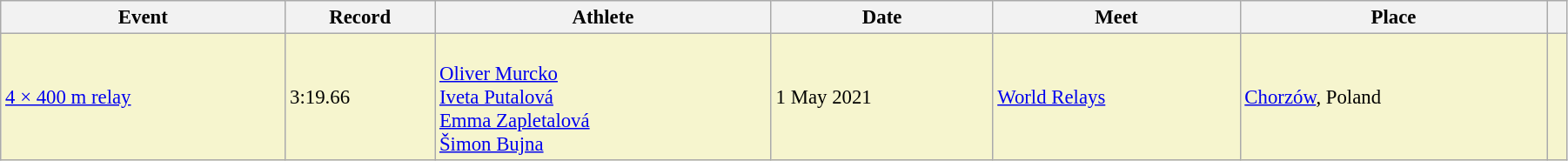<table class="wikitable" style="font-size: 95%; width: 95%;">
<tr>
<th>Event</th>
<th>Record</th>
<th>Athlete</th>
<th>Date</th>
<th>Meet</th>
<th>Place</th>
<th></th>
</tr>
<tr style="background:#f6F5CE;">
<td><a href='#'>4 × 400 m relay</a></td>
<td>3:19.66</td>
<td><br><a href='#'>Oliver Murcko</a><br><a href='#'>Iveta Putalová</a><br><a href='#'>Emma Zapletalová</a><br><a href='#'>Šimon Bujna</a></td>
<td>1 May 2021</td>
<td><a href='#'>World Relays</a></td>
<td><a href='#'>Chorzów</a>, Poland</td>
<td></td>
</tr>
</table>
